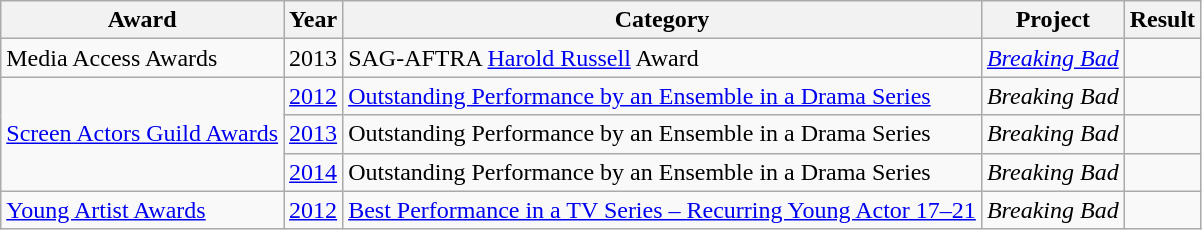<table class="wikitable sortable">
<tr>
<th>Award</th>
<th>Year</th>
<th>Category</th>
<th>Project</th>
<th>Result</th>
</tr>
<tr>
<td>Media Access Awards</td>
<td>2013</td>
<td>SAG-AFTRA <a href='#'>Harold Russell</a> Award</td>
<td><em><a href='#'>Breaking Bad</a></em></td>
<td></td>
</tr>
<tr>
<td rowspan="3"><a href='#'>Screen Actors Guild Awards</a></td>
<td><a href='#'>2012</a></td>
<td><a href='#'>Outstanding Performance by an Ensemble in a Drama Series</a></td>
<td><em>Breaking Bad</em></td>
<td></td>
</tr>
<tr>
<td><a href='#'>2013</a></td>
<td>Outstanding Performance by an Ensemble in a Drama Series</td>
<td><em>Breaking Bad</em></td>
<td></td>
</tr>
<tr>
<td><a href='#'>2014</a></td>
<td>Outstanding Performance by an Ensemble in a Drama Series</td>
<td><em>Breaking Bad</em></td>
<td></td>
</tr>
<tr>
<td><a href='#'>Young Artist Awards</a></td>
<td><a href='#'>2012</a></td>
<td><a href='#'>Best Performance in a TV Series – Recurring Young Actor 17–21</a></td>
<td><em>Breaking Bad</em></td>
<td></td>
</tr>
</table>
